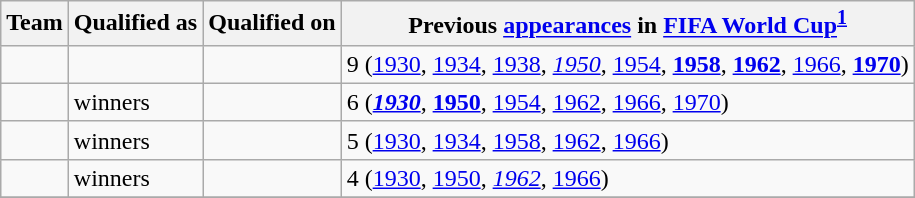<table class="wikitable sortable">
<tr>
<th>Team</th>
<th>Qualified as</th>
<th>Qualified on</th>
<th data-sort-type="number">Previous <a href='#'>appearances</a> in <a href='#'>FIFA World Cup</a><sup><strong><a href='#'>1</a></strong></sup></th>
</tr>
<tr>
<td></td>
<td></td>
<td></td>
<td>9 (<a href='#'>1930</a>, <a href='#'>1934</a>, <a href='#'>1938</a>, <em><a href='#'>1950</a></em>, <a href='#'>1954</a>, <strong><a href='#'>1958</a></strong>, <strong><a href='#'>1962</a></strong>, <a href='#'>1966</a>, <strong><a href='#'>1970</a></strong>)</td>
</tr>
<tr>
<td></td>
<td> winners</td>
<td></td>
<td>6 (<strong><em><a href='#'>1930</a></em></strong>, <strong><a href='#'>1950</a></strong>, <a href='#'>1954</a>, <a href='#'>1962</a>, <a href='#'>1966</a>, <a href='#'>1970</a>)</td>
</tr>
<tr>
<td></td>
<td> winners</td>
<td></td>
<td>5 (<a href='#'>1930</a>, <a href='#'>1934</a>, <a href='#'>1958</a>, <a href='#'>1962</a>, <a href='#'>1966</a>)</td>
</tr>
<tr>
<td></td>
<td> winners</td>
<td></td>
<td>4 (<a href='#'>1930</a>, <a href='#'>1950</a>, <em><a href='#'>1962</a></em>, <a href='#'>1966</a>)</td>
</tr>
<tr>
</tr>
</table>
